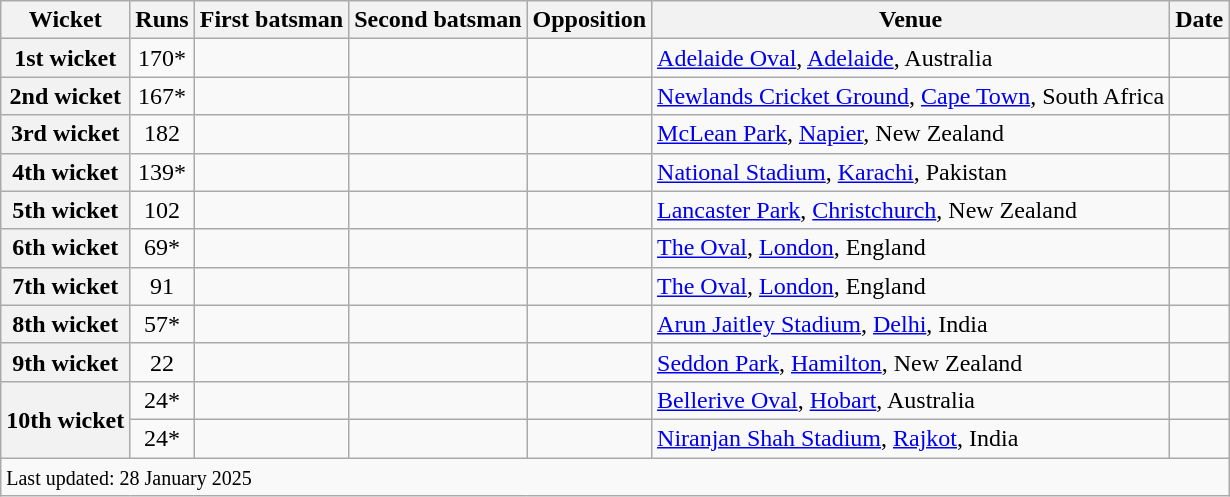<table class="wikitable plainrowheaders">
<tr>
<th scope=col>Wicket</th>
<th scope=col>Runs</th>
<th scope=col>First batsman</th>
<th scope=col>Second batsman</th>
<th scope=col>Opposition</th>
<th scope=col>Venue</th>
<th scope=col>Date</th>
</tr>
<tr>
<th align=center>1st wicket</th>
<td scope=row style=text-align:center;>170*</td>
<td></td>
<td></td>
<td></td>
<td><a href='#'>Adelaide Oval</a>, <a href='#'>Adelaide</a>, Australia</td>
<td> </td>
</tr>
<tr>
<th align=center>2nd wicket</th>
<td scope=row style=text-align:center;>167*</td>
<td></td>
<td></td>
<td></td>
<td><a href='#'>Newlands Cricket Ground</a>, <a href='#'>Cape Town</a>, South Africa</td>
<td></td>
</tr>
<tr>
<th align=center>3rd wicket</th>
<td scope=row style=text-align:center;>182</td>
<td></td>
<td></td>
<td></td>
<td><a href='#'>McLean Park</a>, <a href='#'>Napier</a>, New Zealand</td>
<td></td>
</tr>
<tr>
<th align=center>4th wicket</th>
<td scope=row style=text-align:center;>139*</td>
<td></td>
<td></td>
<td></td>
<td><a href='#'>National Stadium</a>, <a href='#'>Karachi</a>, Pakistan</td>
<td></td>
</tr>
<tr>
<th align=center>5th wicket</th>
<td scope=row style=text-align:center;>102</td>
<td></td>
<td></td>
<td></td>
<td><a href='#'>Lancaster Park</a>, <a href='#'>Christchurch</a>, New Zealand</td>
<td></td>
</tr>
<tr>
<th align=center>6th wicket</th>
<td scope=row style=text-align:center;>69*</td>
<td></td>
<td></td>
<td></td>
<td><a href='#'>The Oval</a>, <a href='#'>London</a>, England</td>
<td></td>
</tr>
<tr>
<th align=center>7th wicket</th>
<td scope=row style=text-align:center;>91</td>
<td></td>
<td></td>
<td></td>
<td><a href='#'>The Oval</a>, <a href='#'>London</a>, England</td>
<td></td>
</tr>
<tr>
<th align=center>8th wicket</th>
<td scope=row style=text-align:center;>57*</td>
<td></td>
<td></td>
<td></td>
<td><a href='#'>Arun Jaitley Stadium</a>, <a href='#'>Delhi</a>, India</td>
<td> </td>
</tr>
<tr>
<th align=center>9th wicket</th>
<td scope=row style=text-align:center;>22</td>
<td></td>
<td></td>
<td></td>
<td><a href='#'>Seddon Park</a>, <a href='#'>Hamilton</a>, New Zealand</td>
<td></td>
</tr>
<tr>
<th align=center ; rowspan=2>10th wicket</th>
<td scope=row style=text-align:center>24*</td>
<td></td>
<td></td>
<td></td>
<td><a href='#'>Bellerive Oval</a>, <a href='#'>Hobart</a>, Australia</td>
<td></td>
</tr>
<tr>
<td scope=row style=text-align:center>24*</td>
<td></td>
<td></td>
<td></td>
<td><a href='#'>Niranjan Shah Stadium</a>, <a href='#'>Rajkot</a>, India</td>
<td></td>
</tr>
<tr class=sortbottom>
<td colspan=7><small>Last updated: 28 January 2025</small></td>
</tr>
</table>
